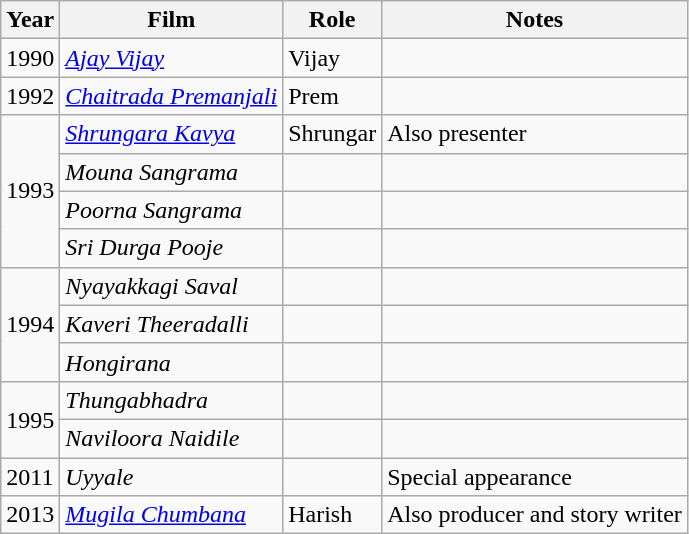<table class="wikitable sortable">
<tr>
<th>Year</th>
<th>Film</th>
<th>Role</th>
<th class=unsortable>Notes</th>
</tr>
<tr>
<td>1990</td>
<td><em><a href='#'>Ajay Vijay</a></em></td>
<td>Vijay</td>
<td></td>
</tr>
<tr>
<td>1992</td>
<td><em><a href='#'>Chaitrada Premanjali</a></em></td>
<td>Prem</td>
<td></td>
</tr>
<tr>
<td rowspan="4">1993</td>
<td><em><a href='#'>Shrungara Kavya</a></em></td>
<td>Shrungar</td>
<td>Also presenter</td>
</tr>
<tr>
<td><em>Mouna Sangrama</em></td>
<td></td>
<td></td>
</tr>
<tr>
<td><em>Poorna Sangrama</em></td>
<td></td>
<td></td>
</tr>
<tr>
<td><em>Sri Durga Pooje</em></td>
<td></td>
<td></td>
</tr>
<tr>
<td rowspan="3">1994</td>
<td><em>Nyayakkagi Saval</em></td>
<td></td>
<td></td>
</tr>
<tr>
<td><em>Kaveri Theeradalli</em></td>
<td></td>
<td></td>
</tr>
<tr>
<td><em>Hongirana</em></td>
<td></td>
<td></td>
</tr>
<tr>
<td rowspan="2">1995</td>
<td><em>Thungabhadra</em></td>
<td></td>
<td></td>
</tr>
<tr>
<td><em>Naviloora Naidile</em></td>
<td></td>
<td></td>
</tr>
<tr>
<td>2011</td>
<td><em>Uyyale</em></td>
<td></td>
<td>Special appearance</td>
</tr>
<tr>
<td>2013</td>
<td><em><a href='#'>Mugila Chumbana</a></em></td>
<td>Harish</td>
<td>Also producer and story writer</td>
</tr>
</table>
